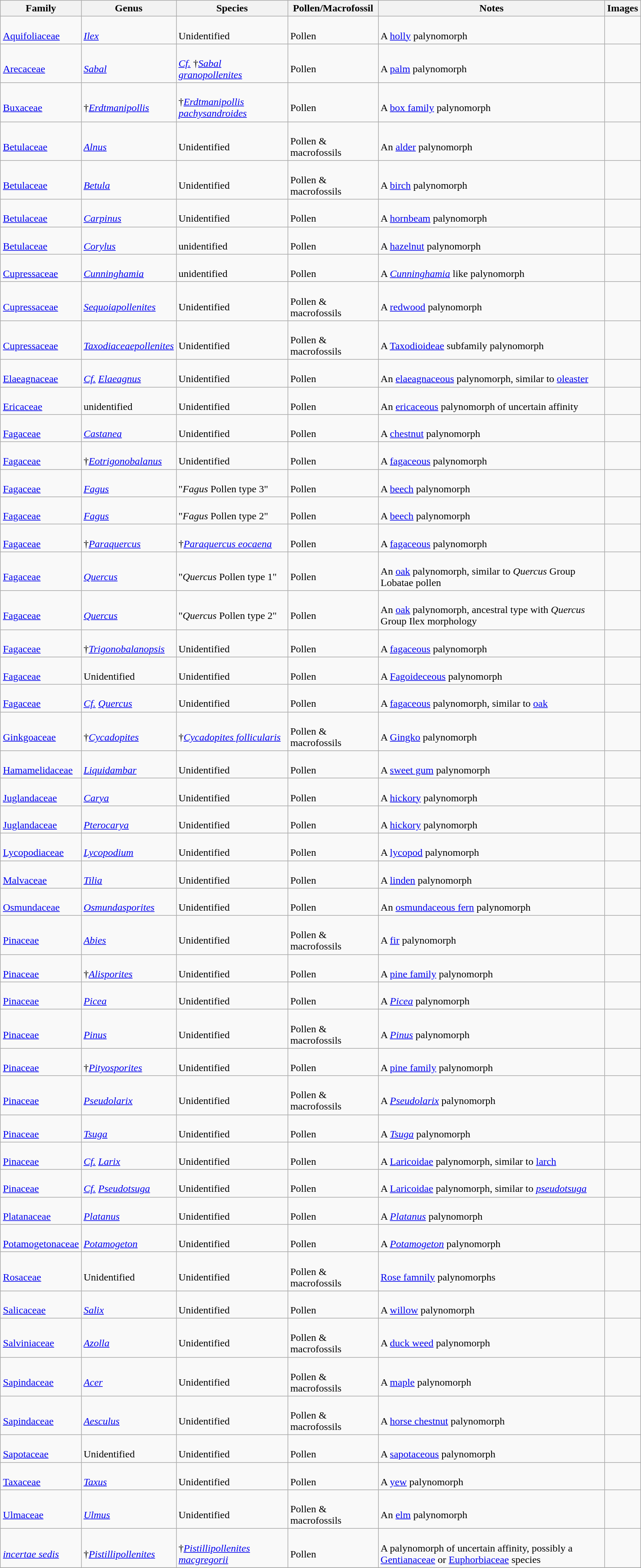<table class="wikitable sortable"  style="margin:auto; width:80%;">
<tr>
<th>Family</th>
<th>Genus</th>
<th>Species</th>
<th>Pollen/Macrofossil</th>
<th>Notes</th>
<th>Images</th>
</tr>
<tr>
<td><br><a href='#'>Aquifoliaceae</a></td>
<td><br><em><a href='#'>Ilex</a></em></td>
<td><br>Unidentified</td>
<td><br>Pollen</td>
<td><br>A <a href='#'>holly</a> palynomorph</td>
<td></td>
</tr>
<tr>
<td><br><a href='#'>Arecaceae</a></td>
<td><br><em><a href='#'>Sabal</a></em></td>
<td><br><em><a href='#'>Cf.</a></em> †<em><a href='#'>Sabal granopollenites</a></em></td>
<td><br>Pollen</td>
<td><br>A <a href='#'>palm</a> palynomorph</td>
<td></td>
</tr>
<tr>
<td><br><a href='#'>Buxaceae</a></td>
<td><br>†<em><a href='#'>Erdtmanipollis</a></em></td>
<td><br>†<em><a href='#'>Erdtmanipollis pachysandroides</a></em></td>
<td><br>Pollen</td>
<td><br>A <a href='#'>box family</a> palynomorph</td>
<td></td>
</tr>
<tr>
<td><br><a href='#'>Betulaceae</a></td>
<td><br><em><a href='#'>Alnus</a></em></td>
<td><br>Unidentified</td>
<td><br>Pollen & macrofossils</td>
<td><br>An <a href='#'>alder</a> palynomorph</td>
<td></td>
</tr>
<tr>
<td><br><a href='#'>Betulaceae</a></td>
<td><br><em><a href='#'>Betula</a></em></td>
<td><br>Unidentified</td>
<td><br>Pollen & macrofossils</td>
<td><br>A <a href='#'>birch</a> palynomorph</td>
<td></td>
</tr>
<tr>
<td><br><a href='#'>Betulaceae</a></td>
<td><br><em><a href='#'>Carpinus</a></em></td>
<td><br>Unidentified</td>
<td><br>Pollen</td>
<td><br>A <a href='#'>hornbeam</a> palynomorph</td>
<td></td>
</tr>
<tr>
<td><br><a href='#'>Betulaceae</a></td>
<td><br><em><a href='#'>Corylus</a></em></td>
<td><br>unidentified</td>
<td><br>Pollen</td>
<td><br>A <a href='#'>hazelnut</a> palynomorph</td>
<td></td>
</tr>
<tr>
<td><br><a href='#'>Cupressaceae</a></td>
<td><br><em><a href='#'>Cunninghamia</a></em></td>
<td><br>unidentified</td>
<td><br>Pollen</td>
<td><br>A <em><a href='#'>Cunninghamia</a></em> like palynomorph</td>
<td></td>
</tr>
<tr>
<td><br><a href='#'>Cupressaceae</a></td>
<td><br><em><a href='#'>Sequoiapollenites</a></em></td>
<td><br>Unidentified</td>
<td><br>Pollen & macrofossils</td>
<td><br>A <a href='#'>redwood</a> palynomorph</td>
<td></td>
</tr>
<tr>
<td><br><a href='#'>Cupressaceae</a></td>
<td><br><em><a href='#'>Taxodiaceaepollenites</a></em></td>
<td><br>Unidentified</td>
<td><br>Pollen & macrofossils</td>
<td><br>A <a href='#'>Taxodioideae</a> subfamily palynomorph</td>
<td></td>
</tr>
<tr>
<td><br><a href='#'>Elaeagnaceae</a></td>
<td><br><em><a href='#'>Cf.</a></em> <em><a href='#'>Elaeagnus</a></em></td>
<td><br>Unidentified</td>
<td><br>Pollen</td>
<td><br>An <a href='#'>elaeagnaceous</a> palynomorph, similar to <a href='#'>oleaster</a></td>
<td></td>
</tr>
<tr>
<td><br><a href='#'>Ericaceae</a></td>
<td><br>unidentified</td>
<td><br>Unidentified</td>
<td><br>Pollen</td>
<td><br>An <a href='#'>ericaceous</a> palynomorph of uncertain affinity</td>
<td></td>
</tr>
<tr>
<td><br><a href='#'>Fagaceae</a></td>
<td><br><em><a href='#'>Castanea</a></em></td>
<td><br>Unidentified</td>
<td><br>Pollen</td>
<td><br>A <a href='#'>chestnut</a> palynomorph</td>
<td></td>
</tr>
<tr>
<td><br><a href='#'>Fagaceae</a></td>
<td><br>†<em><a href='#'>Eotrigonobalanus</a></em></td>
<td><br>Unidentified</td>
<td><br>Pollen</td>
<td><br>A <a href='#'>fagaceous</a> palynomorph</td>
<td></td>
</tr>
<tr>
<td><br><a href='#'>Fagaceae</a></td>
<td><br><em><a href='#'>Fagus</a></em></td>
<td><br>"<em>Fagus</em> Pollen type 3"</td>
<td><br>Pollen</td>
<td><br>A <a href='#'>beech</a> palynomorph</td>
<td></td>
</tr>
<tr>
<td><br><a href='#'>Fagaceae</a></td>
<td><br><em><a href='#'>Fagus</a></em></td>
<td><br>"<em>Fagus</em> Pollen type 2"</td>
<td><br>Pollen</td>
<td><br>A <a href='#'>beech</a> palynomorph</td>
<td></td>
</tr>
<tr>
<td><br><a href='#'>Fagaceae</a></td>
<td><br>†<em><a href='#'>Paraquercus</a></em></td>
<td><br>†<em><a href='#'>Paraquercus eocaena</a></em></td>
<td><br>Pollen</td>
<td><br>A <a href='#'>fagaceous</a> palynomorph</td>
<td></td>
</tr>
<tr>
<td><br><a href='#'>Fagaceae</a></td>
<td><br><em><a href='#'>Quercus</a></em></td>
<td><br>"<em>Quercus</em> Pollen type 1"</td>
<td><br>Pollen</td>
<td><br>An <a href='#'>oak</a> palynomorph, similar to <em>Quercus</em> Group Lobatae pollen</td>
<td></td>
</tr>
<tr>
<td><br><a href='#'>Fagaceae</a></td>
<td><br><em><a href='#'>Quercus</a></em></td>
<td><br>"<em>Quercus</em> Pollen type 2"</td>
<td><br>Pollen</td>
<td><br>An <a href='#'>oak</a> palynomorph, ancestral type with <em>Quercus</em> Group Ilex morphology</td>
<td></td>
</tr>
<tr>
<td><br><a href='#'>Fagaceae</a></td>
<td><br>†<em><a href='#'>Trigonobalanopsis</a></em></td>
<td><br>Unidentified</td>
<td><br>Pollen</td>
<td><br>A <a href='#'>fagaceous</a> palynomorph</td>
<td></td>
</tr>
<tr>
<td><br><a href='#'>Fagaceae</a></td>
<td><br>Unidentified</td>
<td><br>Unidentified</td>
<td><br>Pollen</td>
<td><br>A <a href='#'>Fagoideceous</a> palynomorph</td>
<td></td>
</tr>
<tr>
<td><br><a href='#'>Fagaceae</a></td>
<td><br><em><a href='#'>Cf.</a></em> <em><a href='#'>Quercus</a></em></td>
<td><br>Unidentified</td>
<td><br>Pollen</td>
<td><br>A <a href='#'>fagaceous</a> palynomorph, similar to <a href='#'>oak</a></td>
<td></td>
</tr>
<tr>
<td><br><a href='#'>Ginkgoaceae</a></td>
<td><br>†<em><a href='#'>Cycadopites</a></em></td>
<td><br>†<em><a href='#'>Cycadopites follicularis</a></em></td>
<td><br>Pollen & macrofossils</td>
<td><br>A <a href='#'>Gingko</a> palynomorph</td>
<td></td>
</tr>
<tr>
<td><br><a href='#'>Hamamelidaceae</a></td>
<td><br><em><a href='#'>Liquidambar</a></em></td>
<td><br>Unidentified</td>
<td><br>Pollen</td>
<td><br>A <a href='#'>sweet gum</a> palynomorph</td>
<td></td>
</tr>
<tr>
<td><br><a href='#'>Juglandaceae</a></td>
<td><br><em><a href='#'>Carya</a></em></td>
<td><br>Unidentified</td>
<td><br>Pollen</td>
<td><br>A <a href='#'>hickory</a> palynomorph</td>
<td></td>
</tr>
<tr>
<td><br><a href='#'>Juglandaceae</a></td>
<td><br><em><a href='#'>Pterocarya</a></em></td>
<td><br>Unidentified</td>
<td><br>Pollen</td>
<td><br>A <a href='#'>hickory</a> palynomorph</td>
<td></td>
</tr>
<tr>
<td><br><a href='#'>Lycopodiaceae</a></td>
<td><br><em><a href='#'>Lycopodium</a></em></td>
<td><br>Unidentified</td>
<td><br>Pollen</td>
<td><br>A <a href='#'>lycopod</a> palynomorph</td>
<td></td>
</tr>
<tr>
<td><br><a href='#'>Malvaceae</a></td>
<td><br><em><a href='#'>Tilia</a></em></td>
<td><br>Unidentified</td>
<td><br>Pollen</td>
<td><br>A <a href='#'>linden</a> palynomorph</td>
<td></td>
</tr>
<tr>
<td><br><a href='#'>Osmundaceae</a></td>
<td><br><em><a href='#'>Osmundasporites</a></em></td>
<td><br>Unidentified</td>
<td><br>Pollen</td>
<td><br>An <a href='#'>osmundaceous fern</a> palynomorph</td>
<td></td>
</tr>
<tr>
<td><br><a href='#'>Pinaceae</a></td>
<td><br><em><a href='#'>Abies</a></em></td>
<td><br>Unidentified</td>
<td><br>Pollen & macrofossils</td>
<td><br>A <a href='#'>fir</a> palynomorph</td>
<td></td>
</tr>
<tr>
<td><br><a href='#'>Pinaceae</a></td>
<td><br>†<em><a href='#'>Alisporites</a></em></td>
<td><br>Unidentified</td>
<td><br>Pollen</td>
<td><br>A <a href='#'>pine family</a> palynomorph</td>
<td></td>
</tr>
<tr>
<td><br><a href='#'>Pinaceae</a></td>
<td><br><em><a href='#'>Picea</a></em></td>
<td><br>Unidentified</td>
<td><br>Pollen</td>
<td><br>A <em><a href='#'>Picea</a></em> palynomorph</td>
<td></td>
</tr>
<tr>
<td><br><a href='#'>Pinaceae</a></td>
<td><br><em><a href='#'>Pinus</a></em></td>
<td><br>Unidentified</td>
<td><br>Pollen & macrofossils</td>
<td><br>A <em><a href='#'>Pinus</a></em> palynomorph</td>
<td></td>
</tr>
<tr>
<td><br><a href='#'>Pinaceae</a></td>
<td><br>†<em><a href='#'>Pityosporites</a></em></td>
<td><br>Unidentified</td>
<td><br>Pollen</td>
<td><br>A <a href='#'>pine family</a> palynomorph</td>
<td></td>
</tr>
<tr>
<td><br><a href='#'>Pinaceae</a></td>
<td><br><em><a href='#'>Pseudolarix</a></em></td>
<td><br>Unidentified</td>
<td><br>Pollen & macrofossils</td>
<td><br>A <em><a href='#'>Pseudolarix</a></em> palynomorph</td>
<td></td>
</tr>
<tr>
<td><br><a href='#'>Pinaceae</a></td>
<td><br><em><a href='#'>Tsuga</a></em></td>
<td><br>Unidentified</td>
<td><br>Pollen</td>
<td><br>A <em><a href='#'>Tsuga</a></em> palynomorph</td>
<td></td>
</tr>
<tr>
<td><br><a href='#'>Pinaceae</a></td>
<td><br><em><a href='#'>Cf.</a></em> <em><a href='#'>Larix</a></em></td>
<td><br>Unidentified</td>
<td><br>Pollen</td>
<td><br>A <a href='#'>Laricoidae</a> palynomorph, similar to <a href='#'>larch</a></td>
<td></td>
</tr>
<tr>
<td><br><a href='#'>Pinaceae</a></td>
<td><br><em><a href='#'>Cf.</a></em> <em><a href='#'>Pseudotsuga</a></em></td>
<td><br>Unidentified</td>
<td><br>Pollen</td>
<td><br>A <a href='#'>Laricoidae</a> palynomorph, similar to <em><a href='#'>pseudotsuga</a></em></td>
<td></td>
</tr>
<tr>
<td><br><a href='#'>Platanaceae</a></td>
<td><br><em><a href='#'>Platanus</a></em></td>
<td><br>Unidentified</td>
<td><br>Pollen</td>
<td><br>A <em><a href='#'>Platanus</a></em> palynomorph</td>
<td></td>
</tr>
<tr>
<td><br><a href='#'>Potamogetonaceae</a></td>
<td><br><em><a href='#'>Potamogeton</a></em></td>
<td><br>Unidentified</td>
<td><br>Pollen</td>
<td><br>A <em><a href='#'>Potamogeton</a></em> palynomorph</td>
<td></td>
</tr>
<tr>
<td><br><a href='#'>Rosaceae</a></td>
<td><br>Unidentified</td>
<td><br>Unidentified</td>
<td><br>Pollen & macrofossils</td>
<td><br><a href='#'>Rose famnily</a> palynomorphs</td>
<td></td>
</tr>
<tr>
<td><br><a href='#'>Salicaceae</a></td>
<td><br><em><a href='#'>Salix</a></em></td>
<td><br>Unidentified</td>
<td><br>Pollen</td>
<td><br>A <a href='#'>willow</a> palynomorph</td>
<td></td>
</tr>
<tr>
<td><br><a href='#'>Salviniaceae</a></td>
<td><br><em><a href='#'>Azolla</a></em></td>
<td><br>Unidentified</td>
<td><br>Pollen & macrofossils</td>
<td><br>A <a href='#'>duck weed</a> palynomorph</td>
<td></td>
</tr>
<tr>
<td><br><a href='#'>Sapindaceae</a></td>
<td><br><em><a href='#'>Acer</a></em></td>
<td><br>Unidentified</td>
<td><br>Pollen & macrofossils</td>
<td><br>A <a href='#'>maple</a> palynomorph</td>
<td></td>
</tr>
<tr>
<td><br><a href='#'>Sapindaceae</a></td>
<td><br><em><a href='#'>Aesculus</a></em></td>
<td><br>Unidentified</td>
<td><br>Pollen & macrofossils</td>
<td><br>A <a href='#'>horse chestnut</a> palynomorph</td>
<td></td>
</tr>
<tr>
<td><br><a href='#'>Sapotaceae</a></td>
<td><br>Unidentified</td>
<td><br>Unidentified</td>
<td><br>Pollen</td>
<td><br>A <a href='#'>sapotaceous</a> palynomorph</td>
<td></td>
</tr>
<tr>
<td><br><a href='#'>Taxaceae</a></td>
<td><br><em><a href='#'>Taxus</a></em></td>
<td><br>Unidentified</td>
<td><br>Pollen</td>
<td><br>A <a href='#'>yew</a> palynomorph</td>
<td></td>
</tr>
<tr>
<td><br><a href='#'>Ulmaceae</a></td>
<td><br><em><a href='#'>Ulmus</a></em></td>
<td><br>Unidentified</td>
<td><br>Pollen & macrofossils</td>
<td><br>An <a href='#'>elm</a> palynomorph</td>
<td></td>
</tr>
<tr>
<td><br><em><a href='#'>incertae sedis</a></em></td>
<td><br>†<em><a href='#'>Pistillipollenites</a></em></td>
<td><br>†<em><a href='#'>Pistillipollenites macgregorii</a></em></td>
<td><br>Pollen</td>
<td><br>A palynomorph of uncertain affinity, possibly a <a href='#'>Gentianaceae</a> or <a href='#'>Euphorbiaceae</a> species</td>
<td></td>
</tr>
<tr>
</tr>
</table>
